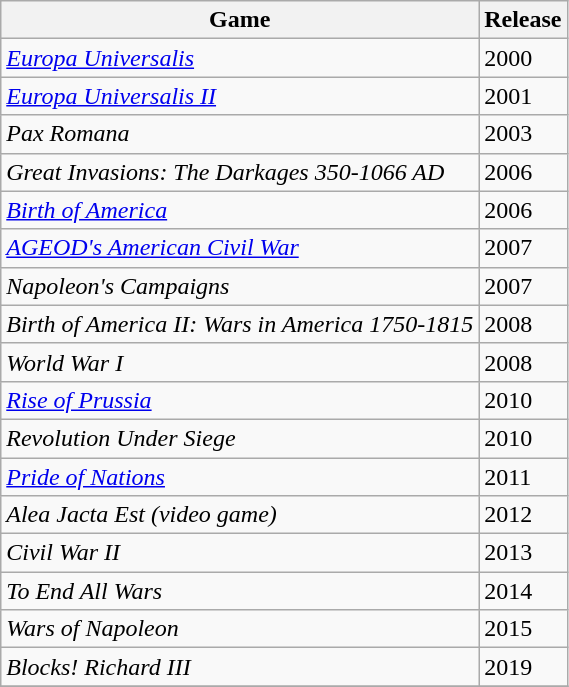<table class="wikitable">
<tr>
<th>Game</th>
<th>Release</th>
</tr>
<tr>
<td><em><a href='#'>Europa Universalis</a></em></td>
<td>2000</td>
</tr>
<tr>
<td><em><a href='#'>Europa Universalis II</a></em></td>
<td>2001</td>
</tr>
<tr>
<td><em>Pax Romana</em></td>
<td>2003</td>
</tr>
<tr>
<td><em>Great Invasions: The Darkages 350-1066 AD</em></td>
<td>2006</td>
</tr>
<tr>
<td><em><a href='#'>Birth of America</a></em></td>
<td>2006</td>
</tr>
<tr>
<td><em><a href='#'>AGEOD's American Civil War</a></em></td>
<td>2007</td>
</tr>
<tr |->
<td><em>Napoleon's Campaigns</em></td>
<td>2007</td>
</tr>
<tr>
<td><em>Birth of America II: Wars in America 1750-1815</em></td>
<td>2008</td>
</tr>
<tr>
<td><em>World War I</em></td>
<td>2008</td>
</tr>
<tr |->
<td><em><a href='#'>Rise of Prussia</a></em></td>
<td>2010</td>
</tr>
<tr>
<td><em>Revolution Under Siege</em></td>
<td>2010</td>
</tr>
<tr>
<td><em><a href='#'>Pride of Nations</a></em></td>
<td>2011</td>
</tr>
<tr>
<td><em>Alea Jacta Est (video game)</em></td>
<td>2012</td>
</tr>
<tr>
<td><em>Civil War II</em></td>
<td>2013</td>
</tr>
<tr>
<td><em>To End All Wars</em></td>
<td>2014</td>
</tr>
<tr>
<td><em>Wars of Napoleon</em></td>
<td>2015</td>
</tr>
<tr>
<td><em>Blocks! Richard III</em></td>
<td>2019</td>
</tr>
<tr>
</tr>
</table>
